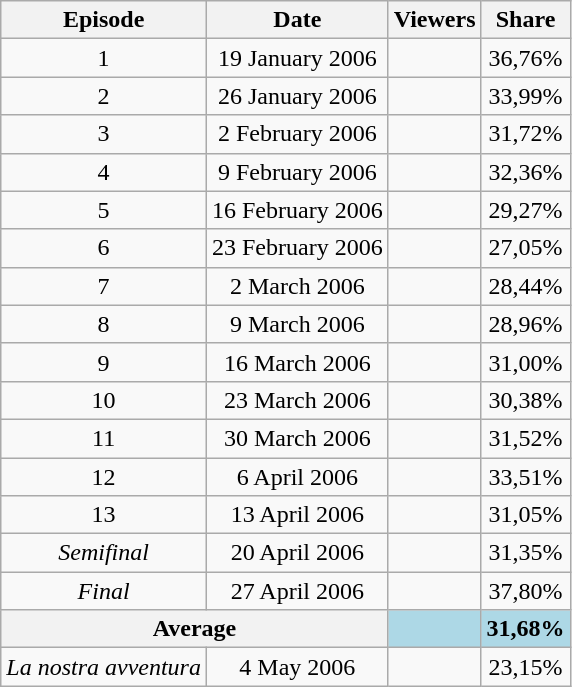<table class="wikitable" style="text-align:center;">
<tr>
<th>Episode</th>
<th>Date</th>
<th>Viewers</th>
<th>Share</th>
</tr>
<tr>
<td>1</td>
<td>19 January 2006</td>
<td></td>
<td>36,76%</td>
</tr>
<tr>
<td>2</td>
<td>26 January 2006</td>
<td></td>
<td>33,99%</td>
</tr>
<tr>
<td>3</td>
<td>2 February 2006</td>
<td></td>
<td>31,72%</td>
</tr>
<tr>
<td>4</td>
<td>9 February 2006</td>
<td></td>
<td>32,36%</td>
</tr>
<tr>
<td>5</td>
<td>16 February 2006</td>
<td></td>
<td>29,27%</td>
</tr>
<tr>
<td>6</td>
<td>23 February 2006</td>
<td></td>
<td>27,05%</td>
</tr>
<tr>
<td>7</td>
<td>2 March 2006</td>
<td></td>
<td>28,44%</td>
</tr>
<tr>
<td>8</td>
<td>9 March 2006</td>
<td></td>
<td>28,96%</td>
</tr>
<tr>
<td>9</td>
<td>16 March 2006</td>
<td></td>
<td>31,00%</td>
</tr>
<tr>
<td>10</td>
<td>23 March 2006</td>
<td></td>
<td>30,38%</td>
</tr>
<tr>
<td>11</td>
<td>30 March 2006</td>
<td></td>
<td>31,52%</td>
</tr>
<tr>
<td>12</td>
<td>6 April 2006</td>
<td></td>
<td>33,51%</td>
</tr>
<tr>
<td>13</td>
<td>13 April 2006</td>
<td></td>
<td>31,05%</td>
</tr>
<tr>
<td><em>Semifinal</em></td>
<td>20 April 2006</td>
<td></td>
<td>31,35%</td>
</tr>
<tr>
<td><em>Final</em></td>
<td>27 April 2006</td>
<td></td>
<td>37,80%</td>
</tr>
<tr>
<th colspan="2">Average</th>
<td bgcolor="lightblue"><strong></strong></td>
<td bgcolor="lightblue"><strong>31,68%</strong></td>
</tr>
<tr>
<td><em>La nostra avventura</em></td>
<td>4 May 2006</td>
<td></td>
<td>23,15%</td>
</tr>
</table>
